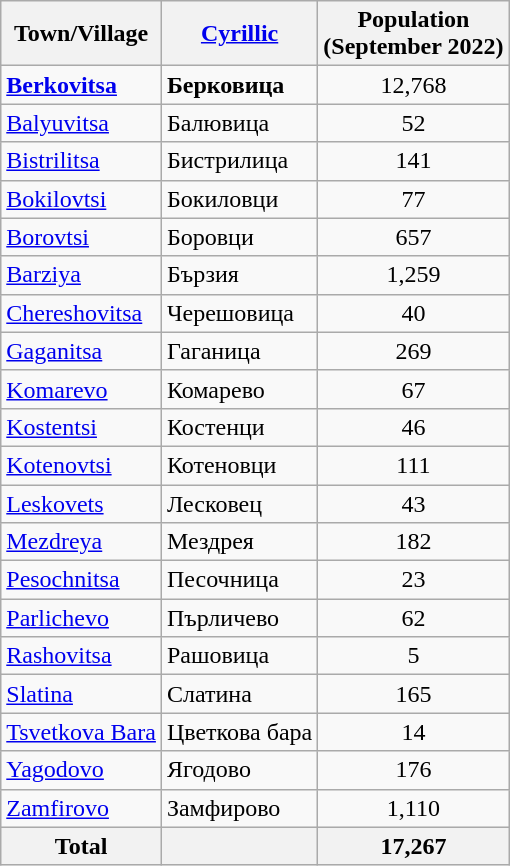<table class="wikitable sortable">
<tr>
<th>Town/Village</th>
<th><a href='#'>Cyrillic</a></th>
<th>Population<br>(September 2022)</th>
</tr>
<tr>
<td><strong><a href='#'>Berkovitsa</a></strong></td>
<td><strong>Берковица</strong></td>
<td align="center">12,768</td>
</tr>
<tr>
<td><a href='#'>Balyuvitsa</a></td>
<td>Балювица</td>
<td align="center">52</td>
</tr>
<tr>
<td><a href='#'>Bistrilitsa</a></td>
<td>Бистрилица</td>
<td align="center">141</td>
</tr>
<tr>
<td><a href='#'>Bokilovtsi</a></td>
<td>Бокиловци</td>
<td align="center">77</td>
</tr>
<tr>
<td><a href='#'>Borovtsi</a></td>
<td>Боровци</td>
<td align="center">657</td>
</tr>
<tr>
<td><a href='#'>Barziya</a></td>
<td>Бързия</td>
<td align="center">1,259</td>
</tr>
<tr>
<td><a href='#'>Chereshovitsa</a></td>
<td>Черешовица</td>
<td align="center">40</td>
</tr>
<tr>
<td><a href='#'>Gaganitsa</a></td>
<td>Гаганица</td>
<td align="center">269</td>
</tr>
<tr>
<td><a href='#'>Komarevo</a></td>
<td>Комарево</td>
<td align="center">67</td>
</tr>
<tr>
<td><a href='#'>Kostentsi</a></td>
<td>Костенци</td>
<td align="center">46</td>
</tr>
<tr>
<td><a href='#'>Kotenovtsi</a></td>
<td>Котеновци</td>
<td align="center">111</td>
</tr>
<tr>
<td><a href='#'>Leskovets</a></td>
<td>Лесковец</td>
<td align="center">43</td>
</tr>
<tr>
<td><a href='#'>Mezdreya</a></td>
<td>Мездрея</td>
<td align="center">182</td>
</tr>
<tr>
<td><a href='#'>Pesochnitsa</a></td>
<td>Песочница</td>
<td align="center">23</td>
</tr>
<tr>
<td><a href='#'>Parlichevo</a></td>
<td>Пърличево</td>
<td align="center">62</td>
</tr>
<tr>
<td><a href='#'>Rashovitsa</a></td>
<td>Рашовица</td>
<td align="center">5</td>
</tr>
<tr>
<td><a href='#'>Slatina</a></td>
<td>Слатина</td>
<td align="center">165</td>
</tr>
<tr>
<td><a href='#'>Tsvetkova Bara</a></td>
<td>Цветкова бара</td>
<td align="center">14</td>
</tr>
<tr>
<td><a href='#'>Yagodovo</a></td>
<td>Ягодово</td>
<td align="center">176</td>
</tr>
<tr>
<td><a href='#'>Zamfirovo</a></td>
<td>Замфирово</td>
<td align="center">1,110</td>
</tr>
<tr>
<th>Total</th>
<th></th>
<th align="center">17,267</th>
</tr>
</table>
